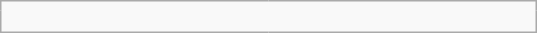<table class="wikitable floatright" style="margin-left:1em; margin-right:0; width:358px;">
<tr>
<td style="border: 0;"></td>
<td style="border: 0;"></td>
</tr>
<tr>
<td colspan="2" style="border: 0; font-size: 88%; line-height: 1.0em; padding: 0.5em;"></td>
</tr>
</table>
